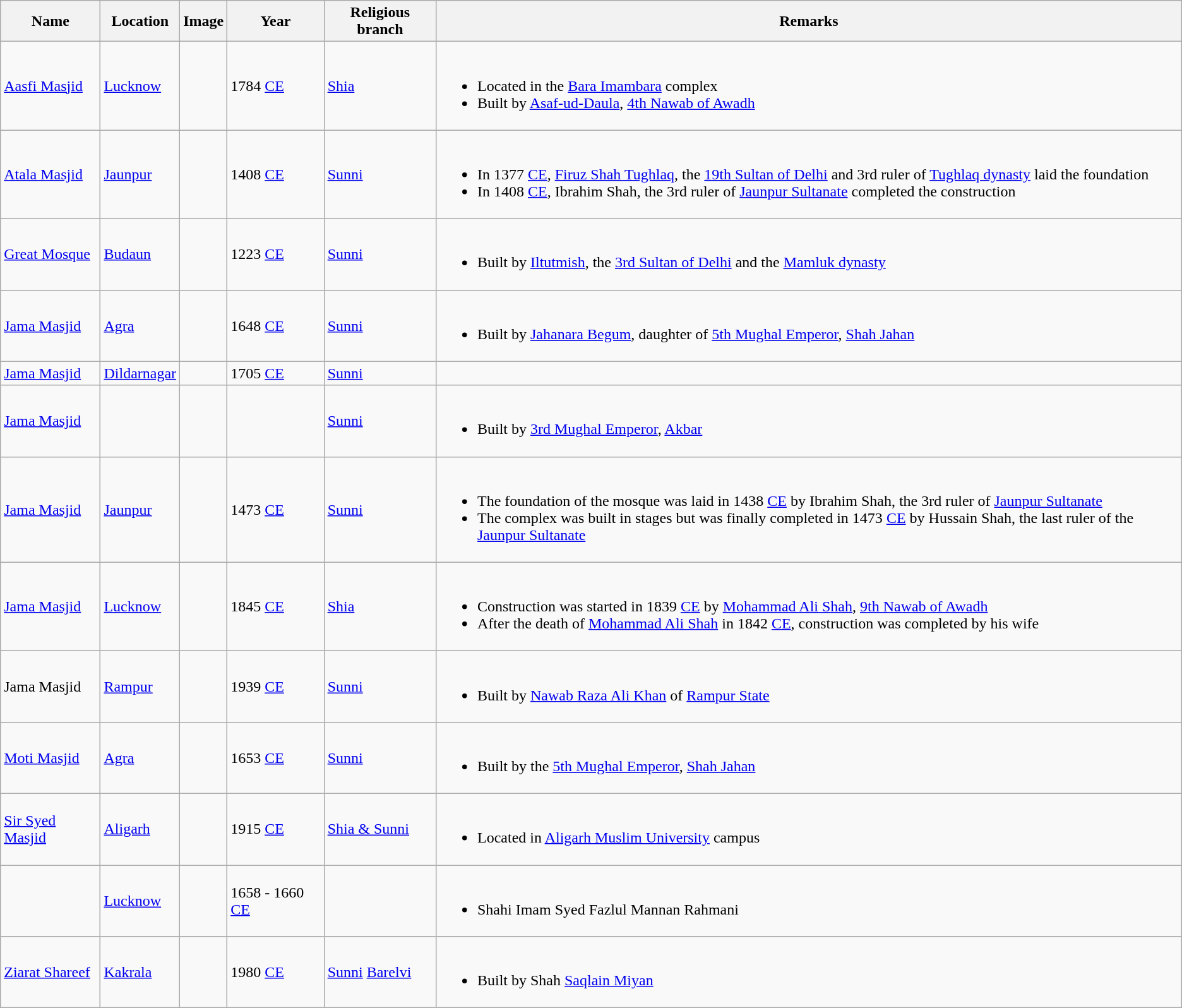<table class="wikitable sortable">
<tr>
<th>Name</th>
<th>Location</th>
<th>Image</th>
<th>Year</th>
<th>Religious branch</th>
<th>Remarks</th>
</tr>
<tr>
<td><a href='#'>Aasfi Masjid</a></td>
<td><a href='#'>Lucknow</a></td>
<td></td>
<td>1784 <a href='#'>CE</a></td>
<td><a href='#'>Shia</a></td>
<td><br><ul><li>Located in the <a href='#'>Bara Imambara</a> complex</li><li>Built by <a href='#'>Asaf-ud-Daula</a>, <a href='#'>4th Nawab of Awadh</a></li></ul></td>
</tr>
<tr>
<td><a href='#'>Atala Masjid</a></td>
<td><a href='#'>Jaunpur</a></td>
<td></td>
<td>1408 <a href='#'>CE</a></td>
<td><a href='#'>Sunni</a></td>
<td><br><ul><li>In 1377 <a href='#'>CE</a>, <a href='#'>Firuz Shah Tughlaq</a>, the <a href='#'>19th Sultan of Delhi</a> and 3rd ruler of <a href='#'>Tughlaq dynasty</a> laid the foundation</li><li>In 1408 <a href='#'>CE</a>, Ibrahim Shah, the 3rd ruler of <a href='#'>Jaunpur Sultanate</a> completed the construction</li></ul></td>
</tr>
<tr>
<td><a href='#'>Great Mosque</a></td>
<td><a href='#'>Budaun</a></td>
<td></td>
<td>1223 <a href='#'>CE</a></td>
<td><a href='#'>Sunni</a></td>
<td><br><ul><li>Built by <a href='#'>Iltutmish</a>, the <a href='#'>3rd Sultan of Delhi</a> and the <a href='#'>Mamluk dynasty</a></li></ul></td>
</tr>
<tr>
<td><a href='#'>Jama Masjid</a></td>
<td><a href='#'>Agra</a></td>
<td></td>
<td>1648 <a href='#'>CE</a></td>
<td><a href='#'>Sunni</a></td>
<td><br><ul><li>Built by <a href='#'>Jahanara Begum</a>, daughter of <a href='#'>5th Mughal Emperor</a>, <a href='#'>Shah Jahan</a></li></ul></td>
</tr>
<tr>
<td><a href='#'>Jama Masjid</a></td>
<td><a href='#'>Dildarnagar</a></td>
<td></td>
<td>1705 <a href='#'>CE</a></td>
<td><a href='#'>Sunni</a></td>
<td></td>
</tr>
<tr>
<td><a href='#'>Jama Masjid</a></td>
<td></td>
<td></td>
<td></td>
<td><a href='#'>Sunni</a></td>
<td><br><ul><li>Built by <a href='#'>3rd Mughal Emperor</a>, <a href='#'>Akbar</a></li></ul></td>
</tr>
<tr>
<td><a href='#'>Jama Masjid</a></td>
<td><a href='#'>Jaunpur</a></td>
<td></td>
<td>1473 <a href='#'>CE</a></td>
<td><a href='#'>Sunni</a></td>
<td><br><ul><li>The foundation of the mosque was laid in 1438 <a href='#'>CE</a> by Ibrahim Shah, the 3rd ruler of <a href='#'>Jaunpur Sultanate</a></li><li>The complex was built in stages but was finally completed in 1473 <a href='#'>CE</a> by Hussain Shah, the last ruler of the <a href='#'>Jaunpur Sultanate</a></li></ul></td>
</tr>
<tr>
<td><a href='#'>Jama Masjid</a></td>
<td><a href='#'>Lucknow</a></td>
<td></td>
<td>1845 <a href='#'>CE</a></td>
<td><a href='#'>Shia</a></td>
<td><br><ul><li>Construction was started in 1839 <a href='#'>CE</a> by <a href='#'>Mohammad Ali Shah</a>, <a href='#'>9th Nawab of Awadh</a></li><li>After the death of <a href='#'>Mohammad Ali Shah</a> in 1842 <a href='#'>CE</a>, construction was completed by his wife</li></ul></td>
</tr>
<tr>
<td>Jama Masjid</td>
<td><a href='#'>Rampur</a></td>
<td></td>
<td>1939 <a href='#'>CE</a></td>
<td><a href='#'>Sunni</a></td>
<td><br><ul><li>Built by <a href='#'>Nawab Raza Ali Khan</a> of <a href='#'>Rampur State</a></li></ul></td>
</tr>
<tr>
<td><a href='#'>Moti Masjid</a></td>
<td><a href='#'>Agra</a></td>
<td></td>
<td>1653 <a href='#'>CE</a></td>
<td><a href='#'>Sunni</a></td>
<td><br><ul><li>Built by the <a href='#'>5th Mughal Emperor</a>, <a href='#'>Shah Jahan</a></li></ul></td>
</tr>
<tr>
<td><a href='#'>Sir Syed Masjid</a></td>
<td><a href='#'>Aligarh</a></td>
<td></td>
<td>1915 <a href='#'>CE</a></td>
<td><a href='#'>Shia & Sunni</a></td>
<td><br><ul><li>Located in <a href='#'>Aligarh Muslim University</a> campus</li></ul></td>
</tr>
<tr>
<td></td>
<td><a href='#'>Lucknow</a></td>
<td></td>
<td>1658 - 1660 <a href='#'>CE</a></td>
<td></td>
<td><br><ul><li>Shahi Imam Syed Fazlul Mannan Rahmani</li></ul></td>
</tr>
<tr>
<td><a href='#'>Ziarat Shareef</a></td>
<td><a href='#'>Kakrala</a></td>
<td></td>
<td>1980 <a href='#'>CE</a></td>
<td><a href='#'>Sunni</a> <a href='#'>Barelvi</a></td>
<td><br><ul><li>Built by Shah <a href='#'>Saqlain Miyan</a></li></ul></td>
</tr>
</table>
